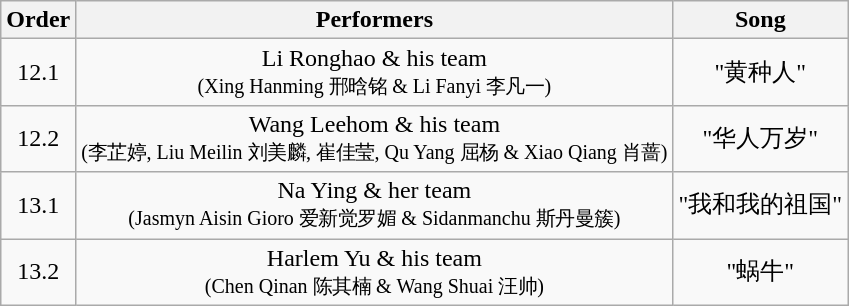<table class="wikitable" style="text-align:center;">
<tr>
<th>Order</th>
<th>Performers</th>
<th>Song</th>
</tr>
<tr>
<td>12.1</td>
<td>Li Ronghao & his team<br><small>(Xing Hanming 邢晗铭 & Li Fanyi 李凡一)</small></td>
<td>"黄种人"</td>
</tr>
<tr>
<td>12.2</td>
<td>Wang Leehom & his team<br><small>(李芷婷, Liu Meilin 刘美麟, 崔佳莹, Qu Yang 屈杨 & Xiao Qiang 肖蔷)</small></td>
<td>"华人万岁"</td>
</tr>
<tr>
<td>13.1</td>
<td>Na Ying & her team<br><small>(Jasmyn Aisin Gioro 爱新觉罗媚 & Sidanmanchu 斯丹曼簇)</small></td>
<td>"我和我的祖国"</td>
</tr>
<tr>
<td>13.2</td>
<td>Harlem Yu & his team<br><small>(Chen Qinan 陈其楠 & Wang Shuai 汪帅)</small></td>
<td>"蜗牛"</td>
</tr>
</table>
